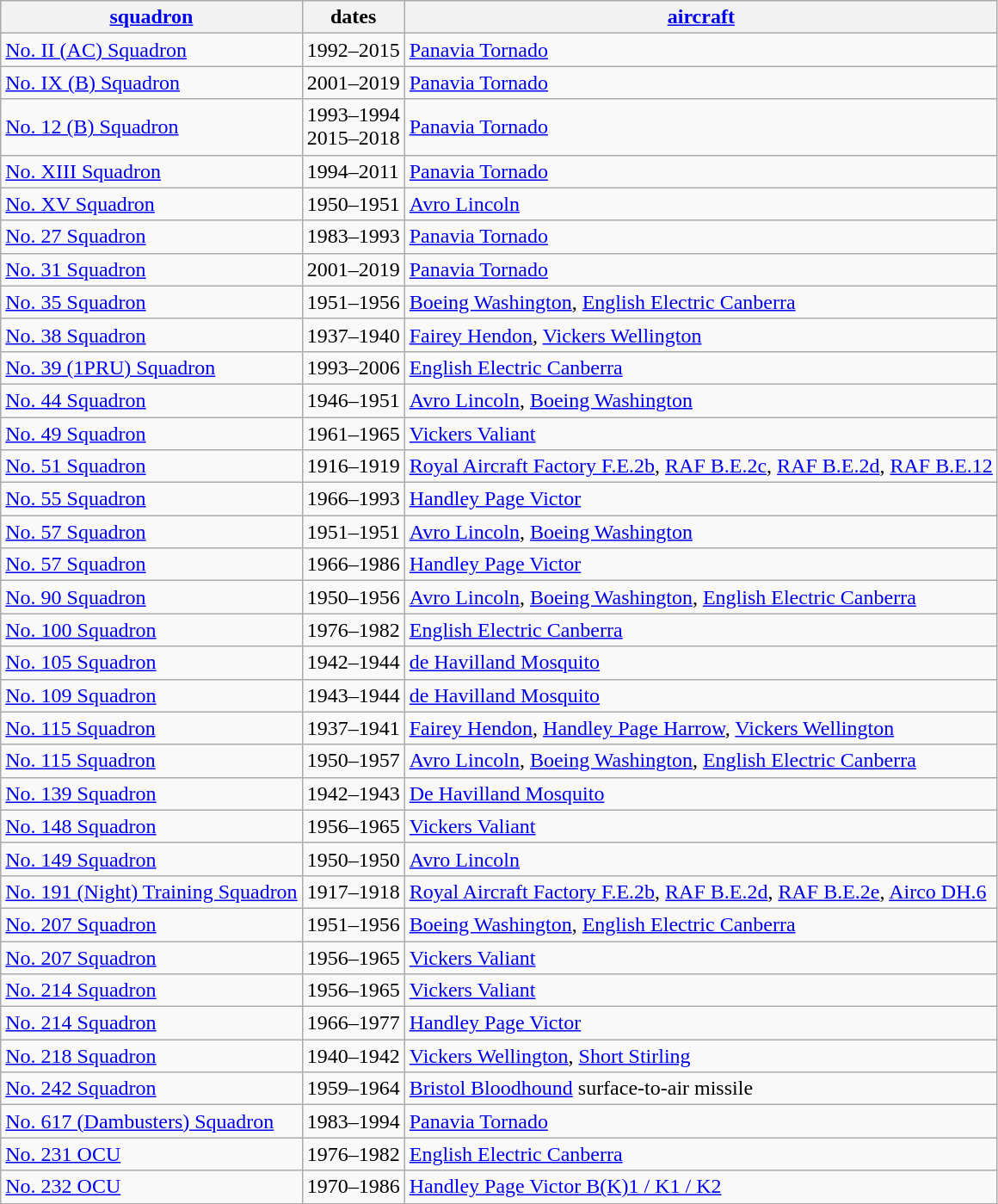<table class="wikitable sortable">
<tr>
<th><a href='#'>squadron</a></th>
<th>dates</th>
<th><a href='#'>aircraft</a></th>
</tr>
<tr>
<td><a href='#'>No. II (AC) Squadron</a></td>
<td>1992–2015</td>
<td><a href='#'>Panavia Tornado</a></td>
</tr>
<tr>
<td><a href='#'>No. IX (B) Squadron</a></td>
<td>2001–2019</td>
<td><a href='#'>Panavia Tornado</a></td>
</tr>
<tr>
<td><a href='#'>No. 12 (B) Squadron</a></td>
<td>1993–1994<br>2015–2018</td>
<td><a href='#'>Panavia Tornado</a></td>
</tr>
<tr>
<td><a href='#'>No. XIII Squadron</a></td>
<td>1994–2011</td>
<td><a href='#'>Panavia Tornado</a></td>
</tr>
<tr>
<td><a href='#'>No. XV Squadron</a></td>
<td>1950–1951</td>
<td><a href='#'>Avro Lincoln</a></td>
</tr>
<tr>
<td><a href='#'>No. 27 Squadron</a></td>
<td>1983–1993</td>
<td><a href='#'>Panavia Tornado</a></td>
</tr>
<tr>
<td><a href='#'>No. 31 Squadron</a></td>
<td>2001–2019</td>
<td><a href='#'>Panavia Tornado</a></td>
</tr>
<tr>
<td><a href='#'>No. 35 Squadron</a></td>
<td>1951–1956</td>
<td><a href='#'>Boeing Washington</a>, <a href='#'>English Electric Canberra</a></td>
</tr>
<tr>
<td><a href='#'>No. 38 Squadron</a></td>
<td>1937–1940</td>
<td><a href='#'>Fairey Hendon</a>, <a href='#'>Vickers Wellington</a></td>
</tr>
<tr>
<td><a href='#'>No. 39 (1PRU) Squadron</a></td>
<td>1993–2006</td>
<td><a href='#'>English Electric Canberra</a></td>
</tr>
<tr>
<td><a href='#'>No. 44 Squadron</a></td>
<td>1946–1951</td>
<td><a href='#'>Avro Lincoln</a>, <a href='#'>Boeing Washington</a></td>
</tr>
<tr>
<td><a href='#'>No. 49 Squadron</a></td>
<td>1961–1965</td>
<td><a href='#'>Vickers Valiant</a></td>
</tr>
<tr>
<td><a href='#'>No. 51 Squadron</a></td>
<td>1916–1919</td>
<td><a href='#'>Royal Aircraft Factory F.E.2b</a>, <a href='#'>RAF B.E.2c</a>, <a href='#'>RAF B.E.2d</a>, <a href='#'>RAF B.E.12</a></td>
</tr>
<tr>
<td><a href='#'>No. 55 Squadron</a></td>
<td>1966–1993</td>
<td><a href='#'>Handley Page Victor</a></td>
</tr>
<tr>
<td><a href='#'>No. 57 Squadron</a></td>
<td>1951–1951</td>
<td><a href='#'>Avro Lincoln</a>, <a href='#'>Boeing Washington</a></td>
</tr>
<tr>
<td><a href='#'>No. 57 Squadron</a></td>
<td>1966–1986</td>
<td><a href='#'>Handley Page Victor</a></td>
</tr>
<tr>
<td><a href='#'>No. 90 Squadron</a></td>
<td>1950–1956</td>
<td><a href='#'>Avro Lincoln</a>, <a href='#'>Boeing Washington</a>, <a href='#'>English Electric Canberra</a></td>
</tr>
<tr>
<td><a href='#'>No. 100 Squadron</a></td>
<td>1976–1982</td>
<td><a href='#'>English Electric Canberra</a></td>
</tr>
<tr>
<td><a href='#'>No. 105 Squadron</a></td>
<td>1942–1944</td>
<td><a href='#'>de Havilland Mosquito</a></td>
</tr>
<tr>
<td><a href='#'>No. 109 Squadron</a></td>
<td>1943–1944</td>
<td><a href='#'>de Havilland Mosquito</a></td>
</tr>
<tr>
<td><a href='#'>No. 115 Squadron</a></td>
<td>1937–1941</td>
<td><a href='#'>Fairey Hendon</a>, <a href='#'>Handley Page Harrow</a>, <a href='#'>Vickers Wellington</a></td>
</tr>
<tr>
<td><a href='#'>No. 115 Squadron</a></td>
<td>1950–1957</td>
<td><a href='#'>Avro Lincoln</a>, <a href='#'>Boeing Washington</a>, <a href='#'>English Electric Canberra</a></td>
</tr>
<tr>
<td><a href='#'>No. 139 Squadron</a></td>
<td>1942–1943</td>
<td><a href='#'>De Havilland Mosquito</a></td>
</tr>
<tr>
<td><a href='#'>No. 148 Squadron</a></td>
<td>1956–1965</td>
<td><a href='#'>Vickers Valiant</a></td>
</tr>
<tr>
<td><a href='#'>No. 149 Squadron</a></td>
<td>1950–1950</td>
<td><a href='#'>Avro Lincoln</a></td>
</tr>
<tr>
<td><a href='#'>No. 191 (Night) Training Squadron</a></td>
<td>1917–1918</td>
<td><a href='#'>Royal Aircraft Factory F.E.2b</a>, <a href='#'>RAF B.E.2d</a>, <a href='#'>RAF B.E.2e</a>, <a href='#'>Airco DH.6</a></td>
</tr>
<tr>
<td><a href='#'>No. 207 Squadron</a></td>
<td>1951–1956</td>
<td><a href='#'>Boeing Washington</a>, <a href='#'>English Electric Canberra</a></td>
</tr>
<tr>
<td><a href='#'>No. 207 Squadron</a></td>
<td>1956–1965</td>
<td><a href='#'>Vickers Valiant</a></td>
</tr>
<tr>
<td><a href='#'>No. 214 Squadron</a></td>
<td>1956–1965</td>
<td><a href='#'>Vickers Valiant</a></td>
</tr>
<tr>
<td><a href='#'>No. 214 Squadron</a></td>
<td>1966–1977</td>
<td><a href='#'>Handley Page Victor</a></td>
</tr>
<tr>
<td><a href='#'>No. 218 Squadron</a></td>
<td>1940–1942</td>
<td><a href='#'>Vickers Wellington</a>, <a href='#'>Short Stirling</a></td>
</tr>
<tr>
<td><a href='#'>No. 242 Squadron</a></td>
<td>1959–1964</td>
<td><a href='#'>Bristol Bloodhound</a> surface-to-air missile</td>
</tr>
<tr>
<td><a href='#'>No. 617 (Dambusters) Squadron</a></td>
<td>1983–1994</td>
<td><a href='#'>Panavia Tornado</a></td>
</tr>
<tr>
<td><a href='#'>No. 231 OCU</a></td>
<td>1976–1982</td>
<td><a href='#'>English Electric Canberra</a></td>
</tr>
<tr>
<td><a href='#'>No. 232 OCU</a></td>
<td>1970–1986</td>
<td><a href='#'>Handley Page Victor B(K)1 / K1 / K2</a></td>
</tr>
</table>
